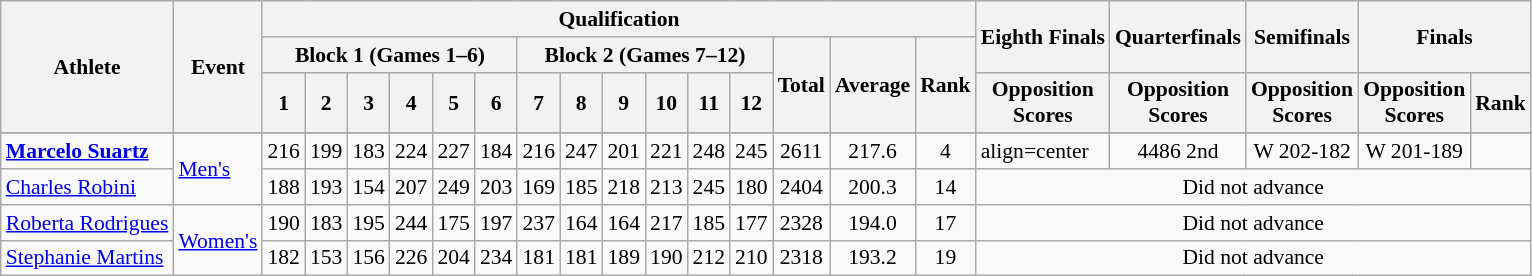<table class="wikitable" style="font-size:90%">
<tr>
<th rowspan=3>Athlete</th>
<th rowspan=3>Event</th>
<th colspan=15>Qualification</th>
<th rowspan=2>Eighth Finals</th>
<th rowspan=2>Quarterfinals</th>
<th rowspan=2>Semifinals</th>
<th rowspan=2 colspan=2>Finals</th>
</tr>
<tr>
<th colspan=6>Block 1 (Games 1–6)</th>
<th colspan=6>Block 2 (Games 7–12)</th>
<th rowspan=2>Total</th>
<th rowspan=2>Average</th>
<th rowspan=2>Rank</th>
</tr>
<tr>
<th>1</th>
<th>2</th>
<th>3</th>
<th>4</th>
<th>5</th>
<th>6</th>
<th>7</th>
<th>8</th>
<th>9</th>
<th>10</th>
<th>11</th>
<th>12</th>
<th>Opposition<br>Scores</th>
<th>Opposition<br>Scores</th>
<th>Opposition<br>Scores</th>
<th>Opposition<br>Scores</th>
<th>Rank</th>
</tr>
<tr>
</tr>
<tr>
<td><strong><a href='#'>Marcelo Suartz</a></strong></td>
<td rowspan=2><a href='#'>Men's</a><br></td>
<td align=center>216</td>
<td align=center>199</td>
<td align=center>183</td>
<td align=center>224</td>
<td align=center>227</td>
<td align=center>184</td>
<td align=center>216</td>
<td align=center>247</td>
<td align=center>201</td>
<td align=center>221</td>
<td align=center>248</td>
<td align=center>245</td>
<td align=center>2611</td>
<td align=center>217.6</td>
<td align=center>4</td>
<td>align=center </td>
<td align=center>4486 2nd</td>
<td align=center> W 202-182</td>
<td align=center> W 201-189</td>
<td align=center></td>
</tr>
<tr>
<td><a href='#'>Charles Robini</a></td>
<td align=center>188</td>
<td align=center>193</td>
<td align=center>154</td>
<td align=center>207</td>
<td align=center>249</td>
<td align=center>203</td>
<td align=center>169</td>
<td align=center>185</td>
<td align=center>218</td>
<td align=center>213</td>
<td align=center>245</td>
<td align=center>180</td>
<td align=center>2404</td>
<td align=center>200.3</td>
<td align=center>14</td>
<td align=center colspan=7>Did not advance</td>
</tr>
<tr>
<td><a href='#'>Roberta Rodrigues</a></td>
<td rowspan=2><a href='#'>Women's</a><br></td>
<td align=center>190</td>
<td align=center>183</td>
<td align=center>195</td>
<td align=center>244</td>
<td align=center>175</td>
<td align=center>197</td>
<td align=center>237</td>
<td align=center>164</td>
<td align=center>164</td>
<td align=center>217</td>
<td align=center>185</td>
<td align=center>177</td>
<td align=center>2328</td>
<td align=center>194.0</td>
<td align=center>17</td>
<td align=center colspan=7>Did not advance</td>
</tr>
<tr>
<td><a href='#'>Stephanie Martins</a></td>
<td align=center>182</td>
<td align=center>153</td>
<td align=center>156</td>
<td align=center>226</td>
<td align=center>204</td>
<td align=center>234</td>
<td align=center>181</td>
<td align=center>181</td>
<td align=center>189</td>
<td align=center>190</td>
<td align=center>212</td>
<td align=center>210</td>
<td align=center>2318</td>
<td align=center>193.2</td>
<td align=center>19</td>
<td align=center colspan=7>Did not advance</td>
</tr>
</table>
